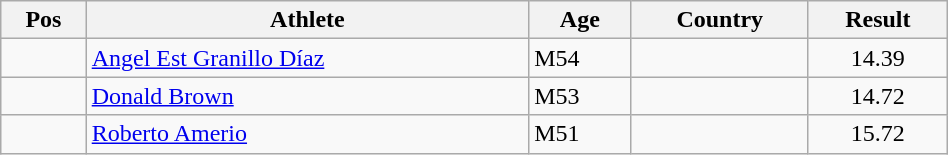<table class="wikitable"  style="text-align:center; width:50%;">
<tr>
<th>Pos</th>
<th>Athlete</th>
<th>Age</th>
<th>Country</th>
<th>Result</th>
</tr>
<tr>
<td align=center></td>
<td align=left><a href='#'>Angel Est Granillo Díaz</a></td>
<td align=left>M54</td>
<td align=left></td>
<td>14.39</td>
</tr>
<tr>
<td align=center></td>
<td align=left><a href='#'>Donald Brown</a></td>
<td align=left>M53</td>
<td align=left></td>
<td>14.72</td>
</tr>
<tr>
<td align=center></td>
<td align=left><a href='#'>Roberto Amerio</a></td>
<td align=left>M51</td>
<td align=left></td>
<td>15.72</td>
</tr>
</table>
